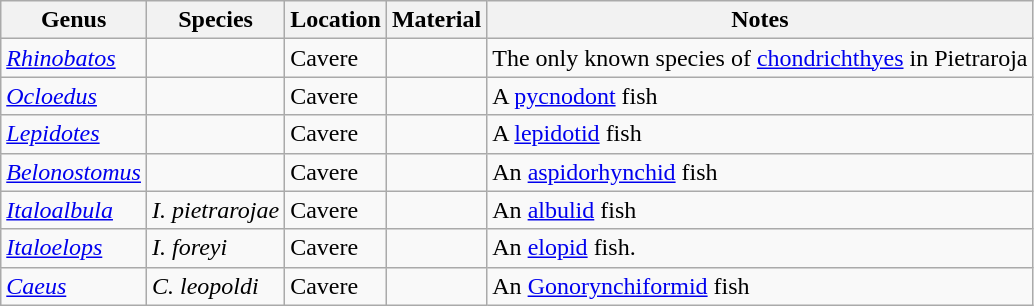<table class="wikitable">
<tr>
<th>Genus</th>
<th>Species</th>
<th>Location</th>
<th>Material</th>
<th>Notes</th>
</tr>
<tr>
<td><em><a href='#'>Rhinobatos</a></em></td>
<td></td>
<td>Cavere</td>
<td></td>
<td>The only known species of <a href='#'>chondrichthyes</a> in Pietraroja</td>
</tr>
<tr>
<td><em><a href='#'>Ocloedus</a></em></td>
<td></td>
<td>Cavere</td>
<td></td>
<td>A <a href='#'>pycnodont</a> fish</td>
</tr>
<tr>
<td><em><a href='#'>Lepidotes</a></em></td>
<td></td>
<td>Cavere</td>
<td></td>
<td>A <a href='#'>lepidotid</a> fish</td>
</tr>
<tr>
<td><em><a href='#'>Belonostomus</a></em></td>
<td></td>
<td>Cavere</td>
<td></td>
<td>An <a href='#'>aspidorhynchid</a> fish</td>
</tr>
<tr>
<td><em><a href='#'>Italoalbula</a></em></td>
<td><em>I. pietrarojae</em></td>
<td>Cavere</td>
<td></td>
<td>An <a href='#'>albulid</a> fish</td>
</tr>
<tr>
<td><em><a href='#'>Italoelops</a></em></td>
<td><em>I. foreyi</em></td>
<td>Cavere</td>
<td></td>
<td>An <a href='#'>elopid</a> fish.</td>
</tr>
<tr>
<td><em><a href='#'>Caeus</a></em></td>
<td><em>C. leopoldi</em></td>
<td>Cavere</td>
<td></td>
<td>An <a href='#'>Gonorynchiformid</a> fish</td>
</tr>
</table>
